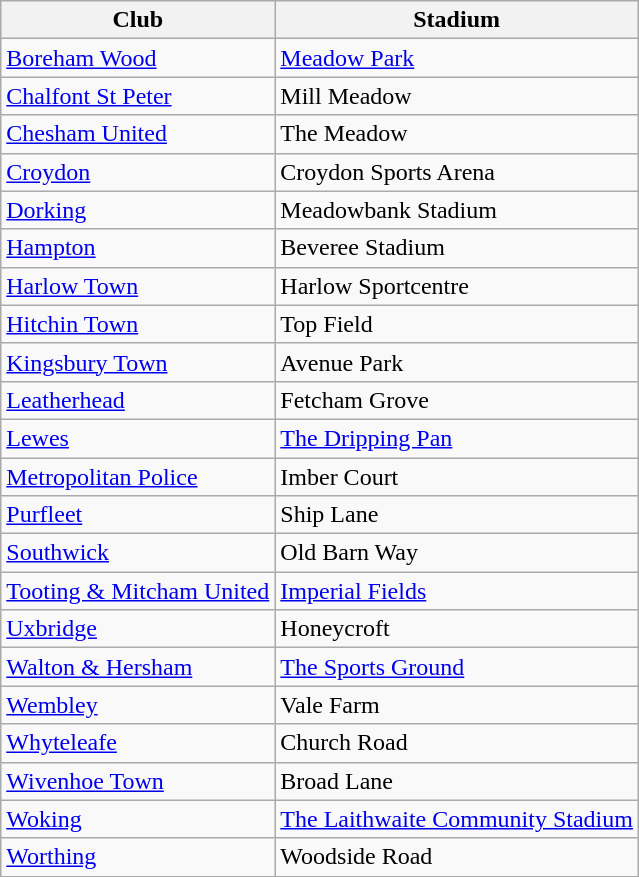<table class="wikitable sortable">
<tr>
<th>Club</th>
<th>Stadium</th>
</tr>
<tr>
<td><a href='#'>Boreham Wood</a></td>
<td><a href='#'>Meadow Park</a></td>
</tr>
<tr>
<td><a href='#'>Chalfont St Peter</a></td>
<td>Mill Meadow</td>
</tr>
<tr>
<td><a href='#'>Chesham United</a></td>
<td>The Meadow</td>
</tr>
<tr>
<td><a href='#'>Croydon</a></td>
<td>Croydon Sports Arena</td>
</tr>
<tr>
<td><a href='#'>Dorking</a></td>
<td>Meadowbank Stadium</td>
</tr>
<tr>
<td><a href='#'>Hampton</a></td>
<td>Beveree Stadium</td>
</tr>
<tr>
<td><a href='#'>Harlow Town</a></td>
<td>Harlow Sportcentre</td>
</tr>
<tr>
<td><a href='#'>Hitchin Town</a></td>
<td>Top Field</td>
</tr>
<tr>
<td><a href='#'>Kingsbury Town</a></td>
<td>Avenue Park</td>
</tr>
<tr>
<td><a href='#'>Leatherhead</a></td>
<td>Fetcham Grove</td>
</tr>
<tr>
<td><a href='#'>Lewes</a></td>
<td><a href='#'>The Dripping Pan</a></td>
</tr>
<tr>
<td><a href='#'>Metropolitan Police</a></td>
<td>Imber Court</td>
</tr>
<tr>
<td><a href='#'>Purfleet</a></td>
<td>Ship Lane</td>
</tr>
<tr>
<td><a href='#'>Southwick</a></td>
<td>Old Barn Way</td>
</tr>
<tr>
<td><a href='#'>Tooting & Mitcham United</a></td>
<td><a href='#'>Imperial Fields</a></td>
</tr>
<tr>
<td><a href='#'>Uxbridge</a></td>
<td>Honeycroft</td>
</tr>
<tr>
<td><a href='#'>Walton & Hersham</a></td>
<td><a href='#'>The Sports Ground</a></td>
</tr>
<tr>
<td><a href='#'>Wembley</a></td>
<td>Vale Farm</td>
</tr>
<tr>
<td><a href='#'>Whyteleafe</a></td>
<td>Church Road</td>
</tr>
<tr>
<td><a href='#'>Wivenhoe Town</a></td>
<td>Broad Lane</td>
</tr>
<tr>
<td><a href='#'>Woking</a></td>
<td><a href='#'>The Laithwaite Community Stadium</a></td>
</tr>
<tr>
<td><a href='#'>Worthing</a></td>
<td>Woodside Road</td>
</tr>
</table>
